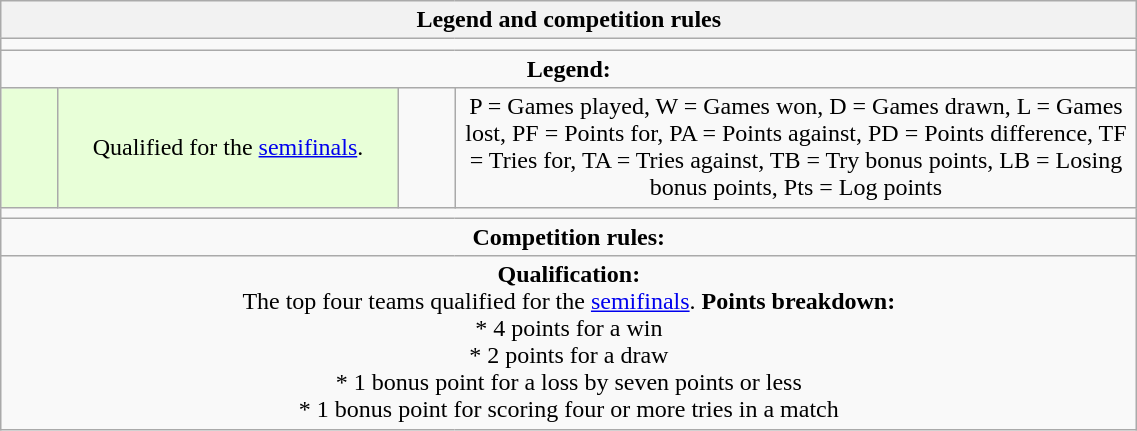<table class="wikitable collapsible collapsed" style="text-align:center; font-size:100%; width:60%;">
<tr>
<th colspan="100%" style="border:0px">Legend and competition rules</th>
</tr>
<tr>
<td colspan="100%"></td>
</tr>
<tr>
<td colspan="100%" style="border:0px"><strong>Legend:</strong></td>
</tr>
<tr>
<td style="width:5%; background:#E8FFD8"></td>
<td style="width:30%; background:#E8FFD8">Qualified for the <a href='#'>semifinals</a>.</td>
<td style="width:5%;"></td>
<td style="width:60%;">P = Games played, W = Games won, D = Games drawn, L = Games lost, PF = Points for, PA = Points against, PD = Points difference, TF = Tries for, TA = Tries against, TB = Try bonus points, LB = Losing bonus points, Pts = Log points</td>
</tr>
<tr>
<td colspan="100%"></td>
</tr>
<tr>
<td colspan="100%" style="border:0px"><strong>Competition rules:</strong></td>
</tr>
<tr>
<td colspan="100%"><strong>Qualification:</strong><br>The top four teams qualified for the <a href='#'>semifinals</a>.
<strong>Points breakdown:</strong><br>* 4 points for a win<br>* 2 points for a draw<br>* 1 bonus point for a loss by seven points or less<br>* 1 bonus point for scoring four or more tries in a match</td>
</tr>
</table>
